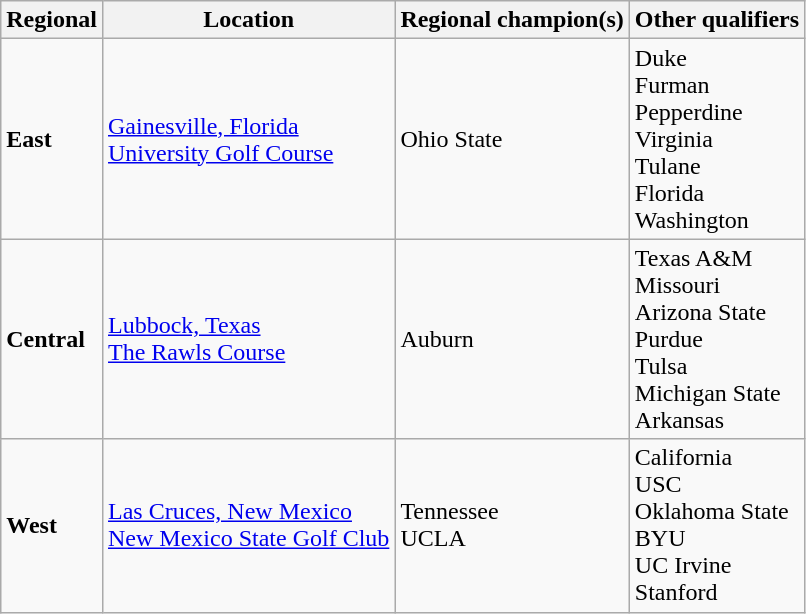<table class="wikitable">
<tr>
<th>Regional</th>
<th>Location</th>
<th>Regional champion(s)</th>
<th>Other qualifiers</th>
</tr>
<tr>
<td><strong>East</strong></td>
<td><a href='#'>Gainesville, Florida</a><br><a href='#'>University Golf Course</a></td>
<td>Ohio State</td>
<td>Duke<br>Furman<br>Pepperdine<br>Virginia<br>Tulane<br>Florida<br>Washington</td>
</tr>
<tr>
<td><strong>Central</strong></td>
<td><a href='#'>Lubbock, Texas</a><br><a href='#'>The Rawls Course</a></td>
<td>Auburn</td>
<td>Texas A&M<br>Missouri<br>Arizona State<br>Purdue<br>Tulsa<br>Michigan State<br>Arkansas</td>
</tr>
<tr>
<td><strong>West</strong></td>
<td><a href='#'>Las Cruces, New Mexico</a><br><a href='#'>New Mexico State Golf Club</a></td>
<td>Tennessee<br>UCLA</td>
<td>California<br>USC<br>Oklahoma State<br>BYU<br>UC Irvine<br>Stanford</td>
</tr>
</table>
